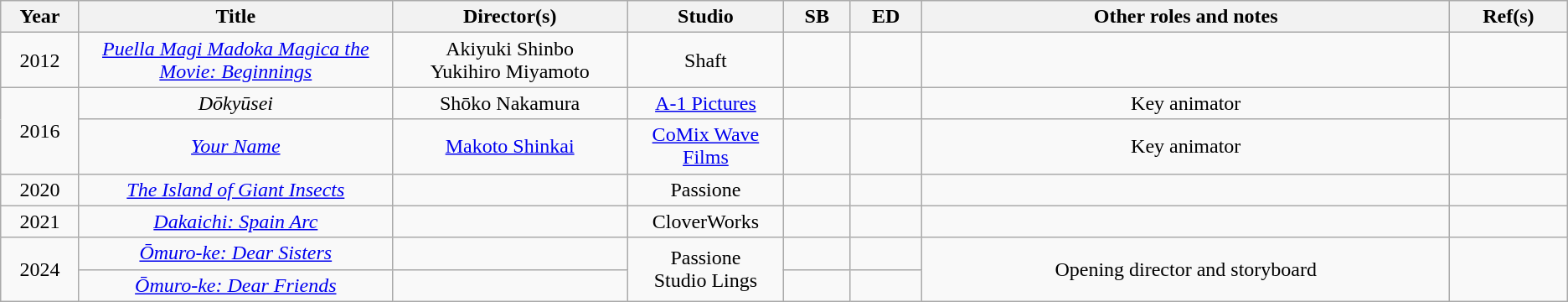<table class="wikitable sortable" style="text-align:center; margin=auto; ">
<tr>
<th scope="col" width=5%>Year</th>
<th scope="col" width=20%>Title</th>
<th scope="col" width=15%>Director(s)</th>
<th scope="col" width=10%>Studio</th>
<th scope="col" class="unsortable">SB</th>
<th scope="col" class="unsortable">ED</th>
<th scope="col" class="unsortable">Other roles and notes</th>
<th scope="col" class="unsortable">Ref(s)</th>
</tr>
<tr>
<td>2012</td>
<td><em><a href='#'>Puella Magi Madoka Magica the Movie: Beginnings</a></em></td>
<td>Akiyuki Shinbo <br>Yukihiro Miyamoto</td>
<td>Shaft</td>
<td></td>
<td></td>
<td></td>
<td></td>
</tr>
<tr>
<td rowspan="2">2016</td>
<td><em>Dōkyūsei</em></td>
<td>Shōko Nakamura</td>
<td><a href='#'>A-1 Pictures</a></td>
<td></td>
<td></td>
<td>Key animator</td>
<td></td>
</tr>
<tr>
<td><em><a href='#'>Your Name</a></em></td>
<td><a href='#'>Makoto Shinkai</a></td>
<td><a href='#'>CoMix Wave Films</a></td>
<td></td>
<td></td>
<td>Key animator</td>
<td></td>
</tr>
<tr>
<td>2020</td>
<td><em><a href='#'>The Island of Giant Insects</a></em></td>
<td></td>
<td>Passione</td>
<td></td>
<td></td>
<td></td>
<td></td>
</tr>
<tr>
<td>2021</td>
<td><em><a href='#'>Dakaichi: Spain Arc</a></em></td>
<td></td>
<td>CloverWorks</td>
<td></td>
<td></td>
<td></td>
<td></td>
</tr>
<tr>
<td rowspan="2">2024</td>
<td><em><a href='#'>Ōmuro-ke: Dear Sisters</a></em></td>
<td></td>
<td rowspan="2">Passione<br>Studio Lings</td>
<td></td>
<td></td>
<td rowspan="2">Opening director and storyboard</td>
<td rowspan="2"></td>
</tr>
<tr>
<td><em><a href='#'>Ōmuro-ke: Dear Friends</a></em></td>
<td></td>
<td></td>
<td></td>
</tr>
</table>
